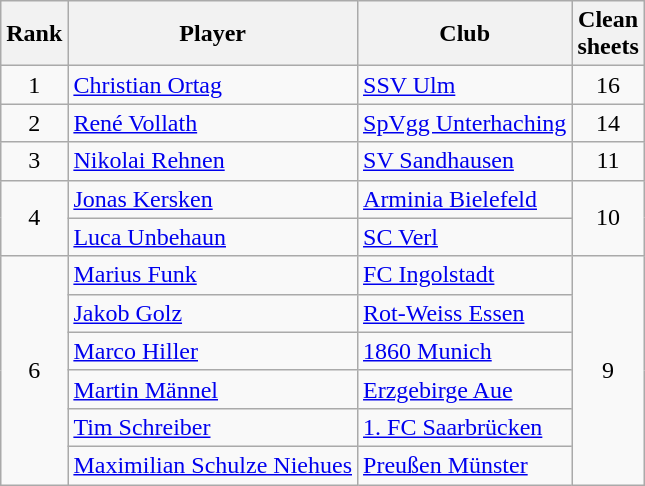<table class="wikitable sortable" style="text-align:center">
<tr>
<th>Rank</th>
<th>Player</th>
<th>Club</th>
<th>Clean<br>sheets</th>
</tr>
<tr>
<td>1</td>
<td align=left> <a href='#'>Christian Ortag</a></td>
<td align=left><a href='#'>SSV Ulm</a></td>
<td>16</td>
</tr>
<tr>
<td>2</td>
<td align=left> <a href='#'>René Vollath</a></td>
<td align=left><a href='#'>SpVgg Unterhaching</a></td>
<td>14</td>
</tr>
<tr>
<td>3</td>
<td align=left> <a href='#'>Nikolai Rehnen</a></td>
<td align=left><a href='#'>SV Sandhausen</a></td>
<td>11</td>
</tr>
<tr>
<td rowspan=2>4</td>
<td align=left> <a href='#'>Jonas Kersken</a></td>
<td align=left><a href='#'>Arminia Bielefeld</a></td>
<td rowspan=2>10</td>
</tr>
<tr>
<td align=left> <a href='#'>Luca Unbehaun</a></td>
<td align=left><a href='#'>SC Verl</a></td>
</tr>
<tr>
<td rowspan=6>6</td>
<td align=left> <a href='#'>Marius Funk</a></td>
<td align=left><a href='#'>FC Ingolstadt</a></td>
<td rowspan=6>9</td>
</tr>
<tr>
<td align=left> <a href='#'>Jakob Golz</a></td>
<td align=left><a href='#'>Rot-Weiss Essen</a></td>
</tr>
<tr>
<td align=left> <a href='#'>Marco Hiller</a></td>
<td align=left><a href='#'>1860 Munich</a></td>
</tr>
<tr>
<td align=left> <a href='#'>Martin Männel</a></td>
<td align=left><a href='#'>Erzgebirge Aue</a></td>
</tr>
<tr>
<td align=left> <a href='#'>Tim Schreiber</a></td>
<td align=left><a href='#'>1. FC Saarbrücken</a></td>
</tr>
<tr>
<td align=left> <a href='#'>Maximilian Schulze Niehues</a></td>
<td align=left><a href='#'>Preußen Münster</a></td>
</tr>
</table>
